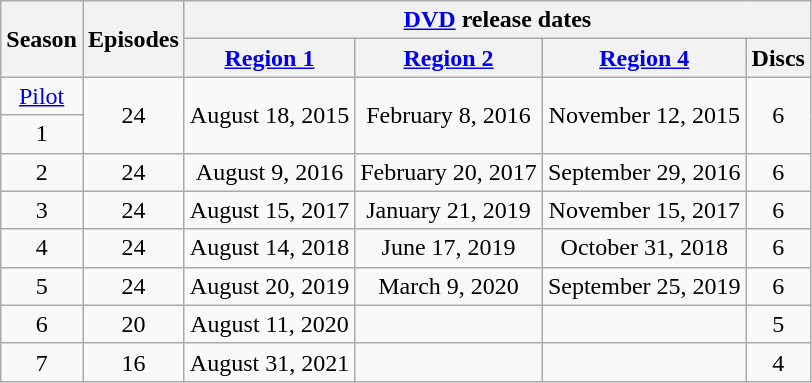<table class="wikitable plainrowheaders" style="text-align: center;">
<tr>
<th scope="col" rowspan="2">Season</th>
<th scope="col" rowspan="2">Episodes</th>
<th scope="col" colspan="4"><a href='#'>DVD</a> release dates</th>
</tr>
<tr>
<th scope="col"><a href='#'>Region 1</a></th>
<th scope="col"><a href='#'>Region 2</a></th>
<th scope="col"><a href='#'>Region 4</a></th>
<th scope="col">Discs</th>
</tr>
<tr>
<td scope="row"><a href='#'>Pilot</a></td>
<td rowspan="2">24</td>
<td rowspan="2">August 18, 2015</td>
<td rowspan="2">February 8, 2016</td>
<td rowspan="2">November 12, 2015</td>
<td rowspan="2">6</td>
</tr>
<tr>
<td scope="row">1</td>
</tr>
<tr>
<td scope="row">2</td>
<td>24</td>
<td>August 9, 2016</td>
<td>February 20, 2017</td>
<td>September 29, 2016</td>
<td>6</td>
</tr>
<tr>
<td scope="row">3</td>
<td>24</td>
<td>August 15, 2017</td>
<td>January 21, 2019</td>
<td>November 15, 2017</td>
<td>6</td>
</tr>
<tr>
<td scope="row">4</td>
<td>24</td>
<td>August 14, 2018</td>
<td>June 17, 2019</td>
<td>October 31, 2018</td>
<td>6</td>
</tr>
<tr>
<td scope="row">5</td>
<td>24</td>
<td>August 20, 2019</td>
<td>March 9, 2020</td>
<td>September 25, 2019</td>
<td>6</td>
</tr>
<tr>
<td scope="row">6</td>
<td>20</td>
<td>August 11, 2020</td>
<td></td>
<td></td>
<td>5</td>
</tr>
<tr>
<td scope="row">7</td>
<td>16</td>
<td>August 31, 2021</td>
<td></td>
<td></td>
<td>4</td>
</tr>
</table>
